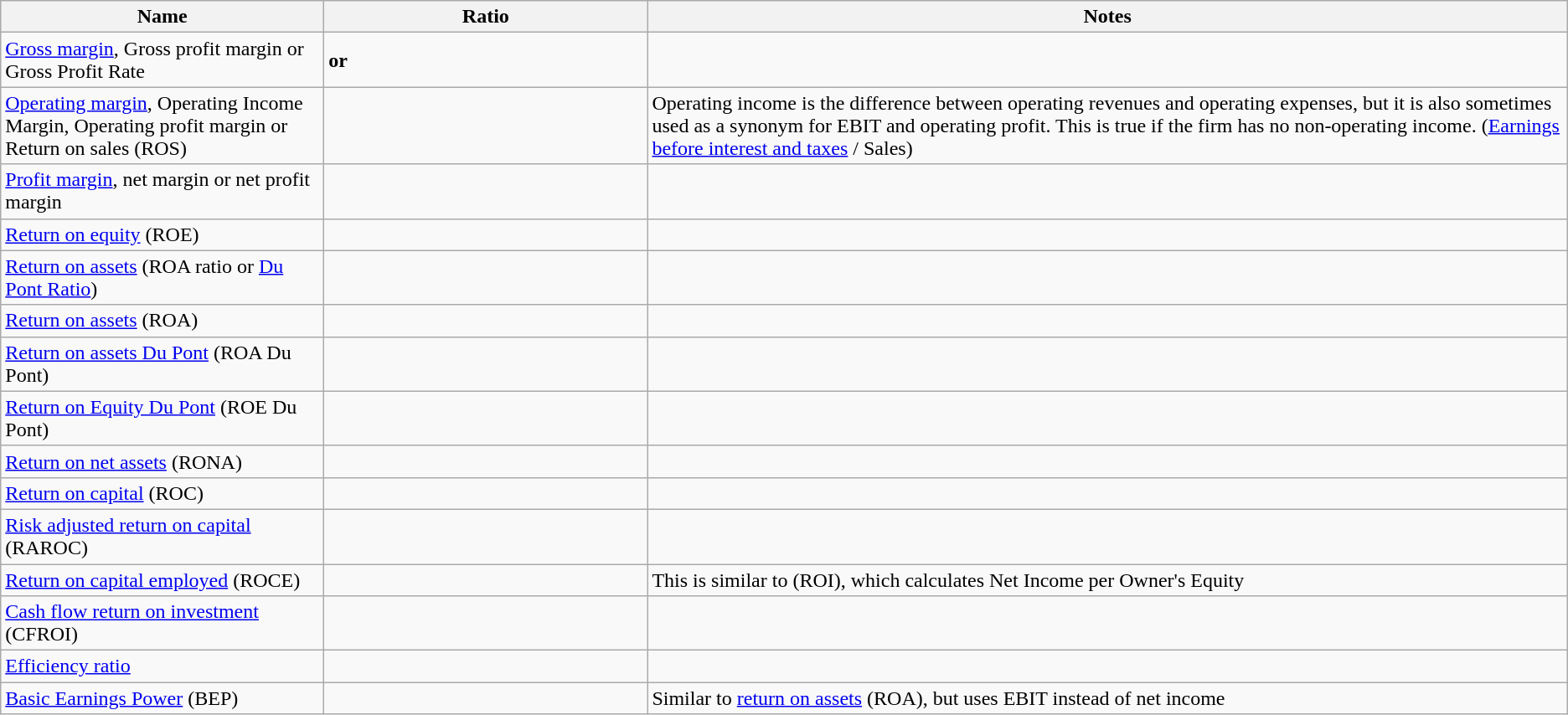<table class="wikitable">
<tr>
<th scope="col" style="width: 250px;">Name</th>
<th width=250>Ratio</th>
<th>Notes</th>
</tr>
<tr>
<td><a href='#'>Gross margin</a>, Gross profit margin or Gross Profit Rate</td>
<td> <strong>or</strong> </td>
<td></td>
</tr>
<tr>
<td><a href='#'>Operating margin</a>, Operating Income Margin, Operating profit margin or Return on sales (ROS)</td>
<td></td>
<td>Operating income is the difference between operating revenues and operating expenses, but it is also sometimes used as a synonym for EBIT and operating profit. This is true if the firm has no non-operating income. (<a href='#'>Earnings before interest and taxes</a> / Sales)</td>
</tr>
<tr>
<td><a href='#'>Profit margin</a>, net margin or net profit margin</td>
<td></td>
<td></td>
</tr>
<tr>
<td><a href='#'>Return on equity</a> (ROE)</td>
<td></td>
<td></td>
</tr>
<tr>
<td><a href='#'>Return on assets</a> (ROA ratio or <a href='#'>Du Pont Ratio</a>)</td>
<td></td>
<td></td>
</tr>
<tr>
<td><a href='#'>Return on assets</a> (ROA)</td>
<td></td>
<td></td>
</tr>
<tr>
<td><a href='#'>Return on assets Du Pont</a> (ROA Du Pont)</td>
<td></td>
<td></td>
</tr>
<tr>
<td><a href='#'>Return on Equity Du Pont</a> (ROE Du Pont)</td>
<td></td>
<td></td>
</tr>
<tr>
<td><a href='#'>Return on net assets</a> (RONA)</td>
<td></td>
<td></td>
</tr>
<tr>
<td><a href='#'>Return on capital</a> (ROC)</td>
<td></td>
<td></td>
</tr>
<tr>
<td><a href='#'>Risk adjusted return on capital</a> (RAROC)</td>
<td></td>
<td></td>
</tr>
<tr>
<td><a href='#'>Return on capital employed</a> (ROCE)</td>
<td></td>
<td>This is similar to (ROI), which calculates Net Income per Owner's Equity</td>
</tr>
<tr>
<td><a href='#'>Cash flow return on investment</a> (CFROI)</td>
<td></td>
<td></td>
</tr>
<tr>
<td><a href='#'>Efficiency ratio</a></td>
<td></td>
<td></td>
</tr>
<tr>
<td><a href='#'>Basic Earnings Power</a> (BEP) </td>
<td></td>
<td>Similar to <a href='#'>return on assets</a> (ROA), but uses EBIT instead of net income</td>
</tr>
</table>
